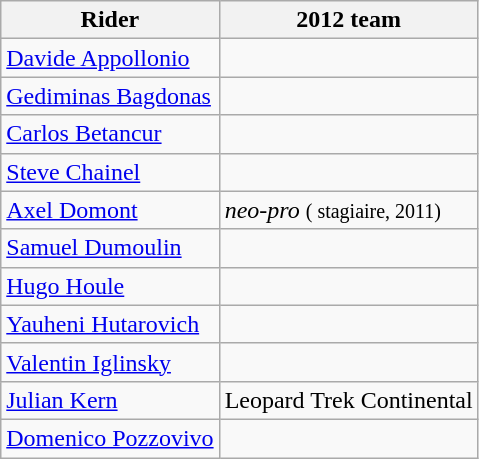<table class="wikitable">
<tr>
<th>Rider</th>
<th>2012 team</th>
</tr>
<tr>
<td><a href='#'>Davide Appollonio</a></td>
<td></td>
</tr>
<tr>
<td><a href='#'>Gediminas Bagdonas</a></td>
<td></td>
</tr>
<tr>
<td><a href='#'>Carlos Betancur</a></td>
<td></td>
</tr>
<tr>
<td><a href='#'>Steve Chainel</a></td>
<td></td>
</tr>
<tr>
<td><a href='#'>Axel Domont</a></td>
<td><em>neo-pro</em> <small>( stagiaire, 2011)</small></td>
</tr>
<tr>
<td><a href='#'>Samuel Dumoulin</a></td>
<td></td>
</tr>
<tr>
<td><a href='#'>Hugo Houle</a></td>
<td></td>
</tr>
<tr>
<td><a href='#'>Yauheni Hutarovich</a></td>
<td></td>
</tr>
<tr>
<td><a href='#'>Valentin Iglinsky</a></td>
<td></td>
</tr>
<tr>
<td><a href='#'>Julian Kern</a></td>
<td>Leopard Trek Continental</td>
</tr>
<tr>
<td><a href='#'>Domenico Pozzovivo</a></td>
<td></td>
</tr>
</table>
